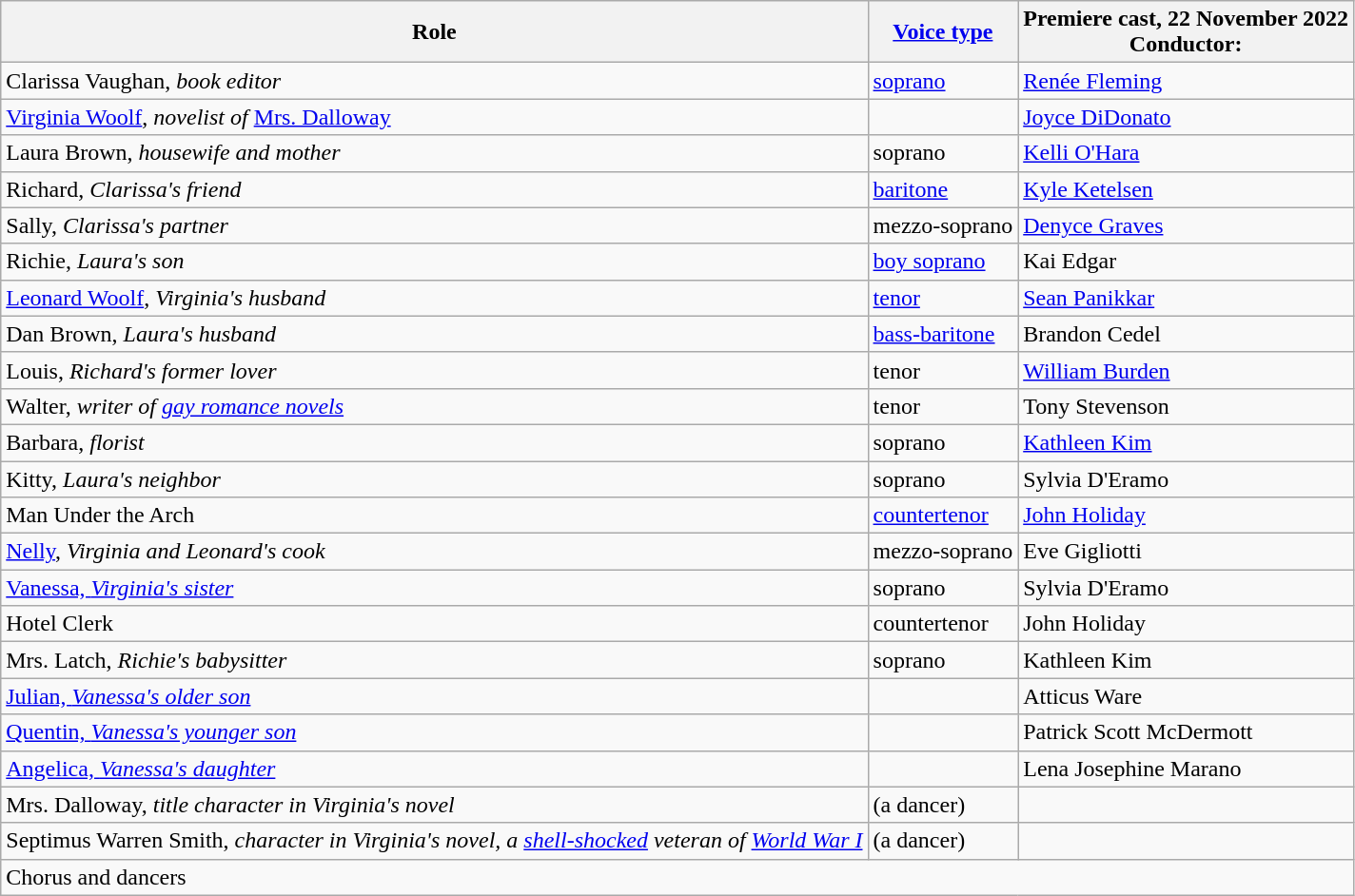<table class=wikitable>
<tr>
<th>Role</th>
<th><a href='#'>Voice type</a></th>
<th>Premiere cast, 22 November 2022<br>Conductor: </th>
</tr>
<tr>
<td>Clarissa Vaughan, <em>book editor</em></td>
<td><a href='#'>soprano</a></td>
<td><a href='#'>Renée Fleming</a></td>
</tr>
<tr>
<td><a href='#'>Virginia Woolf</a>, <em>novelist of </em><a href='#'>Mrs. Dalloway</a></td>
<td></td>
<td><a href='#'>Joyce DiDonato</a></td>
</tr>
<tr>
<td>Laura Brown, <em>housewife and mother</em></td>
<td>soprano</td>
<td><a href='#'>Kelli O'Hara</a></td>
</tr>
<tr>
<td>Richard, <em>Clarissa's friend</em></td>
<td><a href='#'>baritone</a></td>
<td><a href='#'>Kyle Ketelsen</a></td>
</tr>
<tr>
<td>Sally, <em>Clarissa's partner</em></td>
<td>mezzo-soprano</td>
<td><a href='#'>Denyce Graves</a></td>
</tr>
<tr>
<td>Richie, <em>Laura's son</em></td>
<td><a href='#'>boy soprano</a></td>
<td>Kai Edgar</td>
</tr>
<tr>
<td><a href='#'>Leonard Woolf</a>, <em>Virginia's husband</em></td>
<td><a href='#'>tenor</a></td>
<td><a href='#'>Sean Panikkar</a></td>
</tr>
<tr>
<td>Dan Brown, <em>Laura's husband</em></td>
<td><a href='#'>bass-baritone</a></td>
<td>Brandon Cedel</td>
</tr>
<tr>
<td>Louis, <em>Richard's former lover</em></td>
<td>tenor</td>
<td><a href='#'>William Burden</a></td>
</tr>
<tr>
<td>Walter, <em>writer of <a href='#'>gay romance novels</a></em></td>
<td>tenor</td>
<td>Tony Stevenson</td>
</tr>
<tr>
<td>Barbara, <em>florist</em></td>
<td>soprano</td>
<td><a href='#'>Kathleen Kim</a></td>
</tr>
<tr>
<td>Kitty, <em>Laura's neighbor</em></td>
<td>soprano</td>
<td>Sylvia D'Eramo</td>
</tr>
<tr>
<td>Man Under the Arch</td>
<td><a href='#'>countertenor</a></td>
<td><a href='#'>John Holiday</a></td>
</tr>
<tr>
<td><a href='#'>Nelly</a>, <em>Virginia and Leonard's cook</em></td>
<td>mezzo-soprano</td>
<td>Eve Gigliotti</td>
</tr>
<tr>
<td><a href='#'>Vanessa, <em>Virginia's sister</em></a></td>
<td>soprano</td>
<td>Sylvia D'Eramo</td>
</tr>
<tr>
<td>Hotel Clerk</td>
<td>countertenor</td>
<td>John Holiday</td>
</tr>
<tr>
<td>Mrs. Latch, <em>Richie's babysitter</em></td>
<td>soprano</td>
<td>Kathleen Kim</td>
</tr>
<tr>
<td><a href='#'>Julian, <em>Vanessa's older son</em></a></td>
<td></td>
<td>Atticus Ware</td>
</tr>
<tr>
<td><a href='#'>Quentin, <em>Vanessa's younger son</em></a></td>
<td></td>
<td>Patrick Scott McDermott</td>
</tr>
<tr>
<td><a href='#'>Angelica, <em>Vanessa's daughter</em></a></td>
<td></td>
<td>Lena Josephine Marano</td>
</tr>
<tr>
<td>Mrs. Dalloway, <em>title character in Virginia's novel</em></td>
<td>(a dancer)</td>
<td></td>
</tr>
<tr>
<td>Septimus Warren Smith, <em>character in Virginia's novel, a <a href='#'>shell-shocked</a> veteran of <a href='#'>World War I</a></em></td>
<td>(a dancer)</td>
<td></td>
</tr>
<tr>
<td colspan=4>Chorus and dancers</td>
</tr>
</table>
